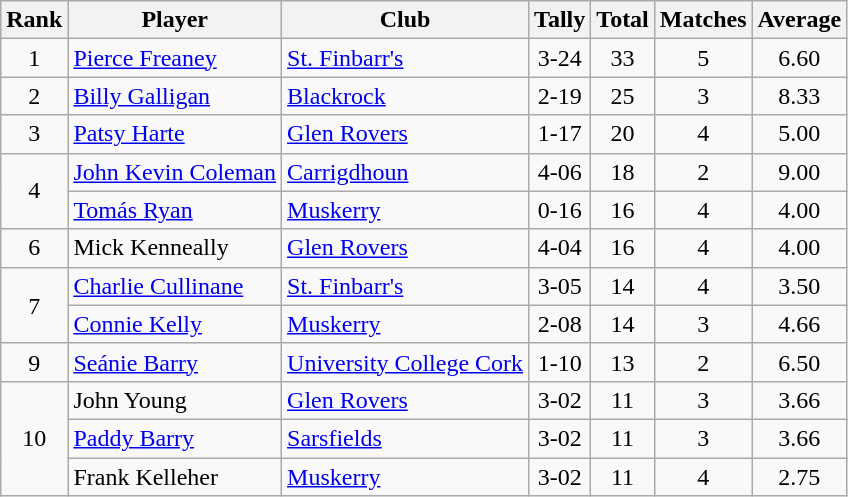<table class="wikitable">
<tr>
<th>Rank</th>
<th>Player</th>
<th>Club</th>
<th>Tally</th>
<th>Total</th>
<th>Matches</th>
<th>Average</th>
</tr>
<tr>
<td rowspan=1 align=center>1</td>
<td><a href='#'>Pierce Freaney</a></td>
<td><a href='#'>St. Finbarr's</a></td>
<td align=center>3-24</td>
<td align=center>33</td>
<td align=center>5</td>
<td align=center>6.60</td>
</tr>
<tr>
<td rowspan=1 align=center>2</td>
<td><a href='#'>Billy Galligan</a></td>
<td><a href='#'>Blackrock</a></td>
<td align=center>2-19</td>
<td align=center>25</td>
<td align=center>3</td>
<td align=center>8.33</td>
</tr>
<tr>
<td rowspan=1 align=center>3</td>
<td><a href='#'>Patsy Harte</a></td>
<td><a href='#'>Glen Rovers</a></td>
<td align=center>1-17</td>
<td align=center>20</td>
<td align=center>4</td>
<td align=center>5.00</td>
</tr>
<tr>
<td rowspan=2 align=center>4</td>
<td><a href='#'>John Kevin Coleman</a></td>
<td><a href='#'>Carrigdhoun</a></td>
<td align=center>4-06</td>
<td align=center>18</td>
<td align=center>2</td>
<td align=center>9.00</td>
</tr>
<tr>
<td><a href='#'>Tomás Ryan</a></td>
<td><a href='#'>Muskerry</a></td>
<td align=center>0-16</td>
<td align=center>16</td>
<td align=center>4</td>
<td align=center>4.00</td>
</tr>
<tr>
<td rowspan=1 align=center>6</td>
<td>Mick Kenneally</td>
<td><a href='#'>Glen Rovers</a></td>
<td align=center>4-04</td>
<td align=center>16</td>
<td align=center>4</td>
<td align=center>4.00</td>
</tr>
<tr>
<td rowspan=2 align=center>7</td>
<td><a href='#'>Charlie Cullinane</a></td>
<td><a href='#'>St. Finbarr's</a></td>
<td align=center>3-05</td>
<td align=center>14</td>
<td align=center>4</td>
<td align=center>3.50</td>
</tr>
<tr>
<td><a href='#'>Connie Kelly</a></td>
<td><a href='#'>Muskerry</a></td>
<td align=center>2-08</td>
<td align=center>14</td>
<td align=center>3</td>
<td align=center>4.66</td>
</tr>
<tr>
<td rowspan=1 align=center>9</td>
<td><a href='#'>Seánie Barry</a></td>
<td><a href='#'>University College Cork</a></td>
<td align=center>1-10</td>
<td align=center>13</td>
<td align=center>2</td>
<td align=center>6.50</td>
</tr>
<tr>
<td rowspan=3 align=center>10</td>
<td>John Young</td>
<td><a href='#'>Glen Rovers</a></td>
<td align=center>3-02</td>
<td align=center>11</td>
<td align=center>3</td>
<td align=center>3.66</td>
</tr>
<tr>
<td><a href='#'>Paddy Barry</a></td>
<td><a href='#'>Sarsfields</a></td>
<td align=center>3-02</td>
<td align=center>11</td>
<td align=center>3</td>
<td align=center>3.66</td>
</tr>
<tr>
<td>Frank Kelleher</td>
<td><a href='#'>Muskerry</a></td>
<td align=center>3-02</td>
<td align=center>11</td>
<td align=center>4</td>
<td align=center>2.75</td>
</tr>
</table>
